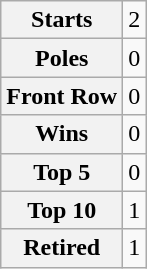<table class="wikitable" style="text-align:center">
<tr>
<th>Starts</th>
<td>2</td>
</tr>
<tr>
<th>Poles</th>
<td>0</td>
</tr>
<tr>
<th>Front Row</th>
<td>0</td>
</tr>
<tr>
<th>Wins</th>
<td>0</td>
</tr>
<tr>
<th>Top 5</th>
<td>0</td>
</tr>
<tr>
<th>Top 10</th>
<td>1</td>
</tr>
<tr>
<th>Retired</th>
<td>1</td>
</tr>
</table>
